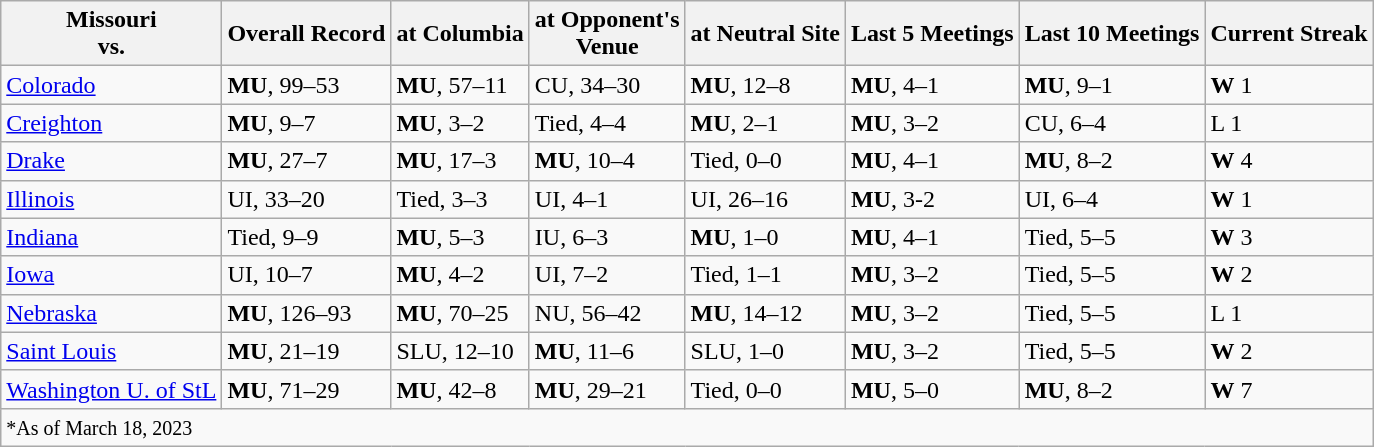<table class="wikitable">
<tr>
<th rowspan="1">Missouri<br>vs.</th>
<th rowspan="1">Overall Record</th>
<th rowspan="1">at Columbia</th>
<th rowspan="1">at Opponent's<br> Venue</th>
<th rowspan="1">at Neutral Site</th>
<th rowspan="1">Last 5 Meetings</th>
<th rowspan="1">Last 10 Meetings</th>
<th rowspan="1">Current Streak</th>
</tr>
<tr>
<td><a href='#'>Colorado</a></td>
<td><strong>MU</strong>, 99–53</td>
<td><strong>MU</strong>, 57–11</td>
<td>CU, 34–30</td>
<td><strong>MU</strong>, 12–8</td>
<td><strong>MU</strong>, 4–1</td>
<td><strong>MU</strong>, 9–1</td>
<td><strong>W</strong> 1</td>
</tr>
<tr>
<td><a href='#'>Creighton</a></td>
<td><strong>MU</strong>, 9–7</td>
<td><strong>MU</strong>, 3–2</td>
<td>Tied, 4–4</td>
<td><strong>MU</strong>, 2–1</td>
<td><strong>MU</strong>, 3–2</td>
<td>CU, 6–4</td>
<td>L 1</td>
</tr>
<tr>
<td><a href='#'>Drake</a></td>
<td><strong>MU</strong>, 27–7</td>
<td><strong>MU</strong>, 17–3</td>
<td><strong>MU</strong>, 10–4</td>
<td>Tied, 0–0</td>
<td><strong>MU</strong>, 4–1</td>
<td><strong>MU</strong>, 8–2</td>
<td><strong>W</strong> 4</td>
</tr>
<tr>
<td><a href='#'>Illinois</a></td>
<td>UI, 33–20</td>
<td>Tied, 3–3</td>
<td>UI, 4–1</td>
<td>UI, 26–16</td>
<td><strong>MU</strong>, 3-2</td>
<td>UI, 6–4</td>
<td><strong>W</strong> 1</td>
</tr>
<tr>
<td><a href='#'>Indiana</a></td>
<td>Tied, 9–9</td>
<td><strong>MU</strong>, 5–3</td>
<td>IU, 6–3</td>
<td><strong>MU</strong>, 1–0</td>
<td><strong>MU</strong>, 4–1</td>
<td>Tied, 5–5</td>
<td><strong>W</strong> 3</td>
</tr>
<tr>
<td><a href='#'>Iowa</a></td>
<td>UI, 10–7</td>
<td><strong>MU</strong>, 4–2</td>
<td>UI, 7–2</td>
<td>Tied, 1–1</td>
<td><strong>MU</strong>, 3–2</td>
<td>Tied, 5–5</td>
<td><strong>W</strong> 2</td>
</tr>
<tr>
<td><a href='#'>Nebraska</a></td>
<td><strong>MU</strong>, 126–93</td>
<td><strong>MU</strong>, 70–25</td>
<td>NU, 56–42</td>
<td><strong>MU</strong>, 14–12</td>
<td><strong>MU</strong>, 3–2</td>
<td>Tied, 5–5</td>
<td>L 1</td>
</tr>
<tr>
<td><a href='#'>Saint Louis</a></td>
<td><strong>MU</strong>, 21–19</td>
<td>SLU, 12–10</td>
<td><strong>MU</strong>, 11–6</td>
<td>SLU, 1–0</td>
<td><strong>MU</strong>, 3–2</td>
<td>Tied, 5–5</td>
<td><strong>W</strong> 2</td>
</tr>
<tr>
<td><a href='#'>Washington U. of StL</a></td>
<td><strong>MU</strong>, 71–29</td>
<td><strong>MU</strong>, 42–8</td>
<td><strong>MU</strong>, 29–21</td>
<td>Tied, 0–0</td>
<td><strong>MU</strong>, 5–0</td>
<td><strong>MU</strong>, 8–2</td>
<td><strong>W</strong> 7</td>
</tr>
<tr>
<td colspan="9"><small>*As of March 18, 2023</small></td>
</tr>
</table>
